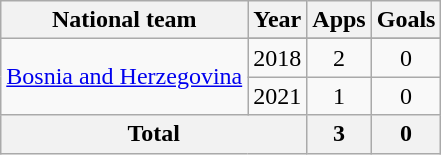<table class=wikitable style="text-align: center">
<tr>
<th>National team</th>
<th>Year</th>
<th>Apps</th>
<th>Goals</th>
</tr>
<tr>
<td rowspan=3><a href='#'>Bosnia and Herzegovina</a></td>
</tr>
<tr>
<td>2018</td>
<td>2</td>
<td>0</td>
</tr>
<tr>
<td>2021</td>
<td>1</td>
<td>0</td>
</tr>
<tr>
<th colspan=2>Total</th>
<th>3</th>
<th>0</th>
</tr>
</table>
